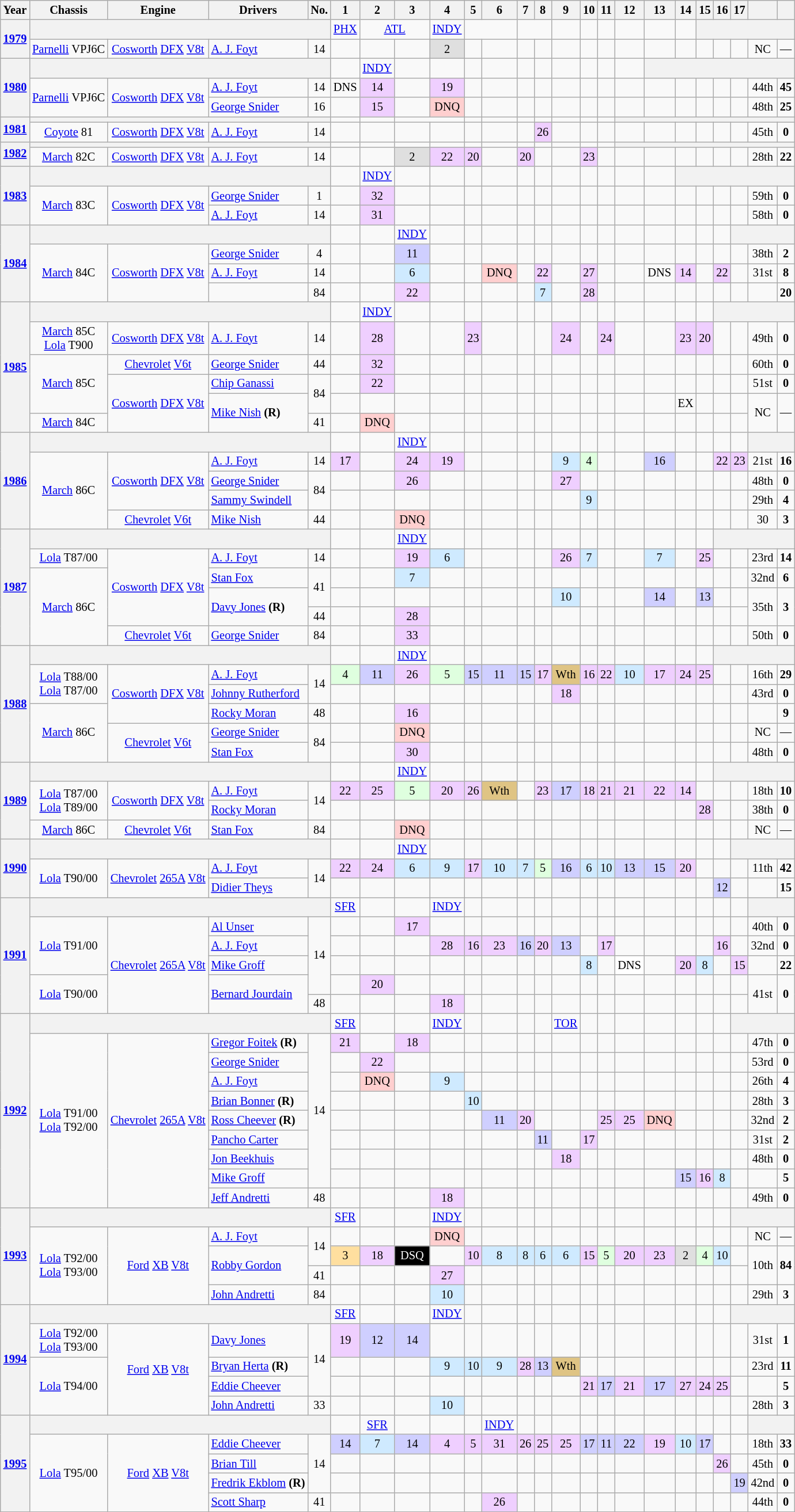<table class="wikitable" style="text-align:center; font-size:85%">
<tr>
<th>Year</th>
<th>Chassis</th>
<th>Engine</th>
<th>Drivers</th>
<th>No.</th>
<th>1</th>
<th>2</th>
<th>3</th>
<th>4</th>
<th>5</th>
<th>6</th>
<th>7</th>
<th>8</th>
<th>9</th>
<th>10</th>
<th>11</th>
<th>12</th>
<th>13</th>
<th>14</th>
<th>15</th>
<th>16</th>
<th>17</th>
<th></th>
<th></th>
</tr>
<tr>
<th rowspan=2><a href='#'>1979</a></th>
<th colspan=4></th>
<td><a href='#'>PHX</a></td>
<td colspan=2><a href='#'>ATL</a></td>
<td><a href='#'>INDY</a></td>
<td colspan=2></td>
<td colspan=2></td>
<td></td>
<td></td>
<td></td>
<td></td>
<td></td>
<td></td>
<th colspan=5></th>
</tr>
<tr>
<td><a href='#'>Parnelli</a> VPJ6C</td>
<td><a href='#'>Cosworth</a> <a href='#'>DFX</a> <a href='#'>V8</a><a href='#'>t</a></td>
<td align="left"> <a href='#'>A. J. Foyt</a></td>
<td>14</td>
<td></td>
<td></td>
<td></td>
<td style="background:#DFDFDF;">2</td>
<td></td>
<td></td>
<td></td>
<td></td>
<td></td>
<td></td>
<td></td>
<td></td>
<td></td>
<td></td>
<td></td>
<td></td>
<td></td>
<td>NC</td>
<td>—</td>
</tr>
<tr>
<th rowspan=3><a href='#'>1980</a></th>
<th colspan=4></th>
<td></td>
<td><a href='#'>INDY</a></td>
<td></td>
<td></td>
<td></td>
<td></td>
<td></td>
<td></td>
<td></td>
<td></td>
<td></td>
<td></td>
<th colspan=7></th>
</tr>
<tr>
<td rowspan=2><a href='#'>Parnelli</a> VPJ6C</td>
<td rowspan=2><a href='#'>Cosworth</a> <a href='#'>DFX</a> <a href='#'>V8</a><a href='#'>t</a></td>
<td align="left"> <a href='#'>A. J. Foyt</a></td>
<td>14</td>
<td>DNS</td>
<td style="background:#EFCFFF;">14</td>
<td></td>
<td style="background:#EFCFFF;">19</td>
<td></td>
<td></td>
<td></td>
<td></td>
<td></td>
<td></td>
<td></td>
<td></td>
<td></td>
<td></td>
<td></td>
<td></td>
<td></td>
<td>44th</td>
<td><strong>45</strong></td>
</tr>
<tr>
<td align="left"> <a href='#'>George Snider</a></td>
<td>16</td>
<td></td>
<td style="background:#EFCFFF;">15</td>
<td></td>
<td style="background:#ffcfcf;">DNQ</td>
<td></td>
<td></td>
<td></td>
<td></td>
<td></td>
<td></td>
<td></td>
<td></td>
<td></td>
<td></td>
<td></td>
<td></td>
<td></td>
<td>48th</td>
<td><strong>25</strong></td>
</tr>
<tr>
<th rowspan=2><a href='#'>1981</a></th>
<th colspan=4></th>
<td></td>
<td></td>
<td colspan=2></td>
<td></td>
<td></td>
<td></td>
<td></td>
<td></td>
<td></td>
<td></td>
<th colspan=8></th>
</tr>
<tr>
<td><a href='#'>Coyote</a> 81</td>
<td><a href='#'>Cosworth</a> <a href='#'>DFX</a> <a href='#'>V8</a><a href='#'>t</a></td>
<td align="left"> <a href='#'>A. J. Foyt</a></td>
<td>14</td>
<td></td>
<td></td>
<td></td>
<td></td>
<td></td>
<td></td>
<td></td>
<td style="background:#efcfff;">26</td>
<td></td>
<td></td>
<td></td>
<td></td>
<td></td>
<td></td>
<td></td>
<td></td>
<td></td>
<td>45th</td>
<td><strong>0</strong></td>
</tr>
<tr>
<th rowspan=2><a href='#'>1982</a></th>
<th colspan=4></th>
<td></td>
<td></td>
<td></td>
<td></td>
<td></td>
<td></td>
<td></td>
<td></td>
<td></td>
<td></td>
<td></td>
<th colspan=8></th>
</tr>
<tr>
<td><a href='#'>March</a> 82C</td>
<td><a href='#'>Cosworth</a> <a href='#'>DFX</a> <a href='#'>V8</a><a href='#'>t</a></td>
<td align="left"> <a href='#'>A. J. Foyt</a></td>
<td>14</td>
<td></td>
<td></td>
<td style="background:#DFDFDF;" align=center>2</td>
<td style="background:#EFCFFF;" align=center>22</td>
<td style="background:#EFCFFF;" align=center>20</td>
<td></td>
<td style="background:#EFCFFF;" align=center>20</td>
<td></td>
<td></td>
<td style="background:#EFCFFF;" align=center>23</td>
<td></td>
<td></td>
<td></td>
<td></td>
<td></td>
<td></td>
<td></td>
<td>28th</td>
<td><strong>22</strong></td>
</tr>
<tr>
<th rowspan=3><a href='#'>1983</a></th>
<th colspan=4></th>
<td></td>
<td><a href='#'>INDY</a></td>
<td></td>
<td></td>
<td></td>
<td></td>
<td></td>
<td></td>
<td></td>
<td></td>
<td></td>
<td></td>
<td></td>
<th colspan=6></th>
</tr>
<tr>
<td rowspan=2><a href='#'>March</a> 83C</td>
<td rowspan=2><a href='#'>Cosworth</a> <a href='#'>DFX</a> <a href='#'>V8</a><a href='#'>t</a></td>
<td align="left"> <a href='#'>George Snider</a></td>
<td>1</td>
<td></td>
<td style="background:#EFCFFF;" align=center>32</td>
<td></td>
<td></td>
<td></td>
<td></td>
<td></td>
<td></td>
<td></td>
<td></td>
<td></td>
<td></td>
<td></td>
<td></td>
<td></td>
<td></td>
<td></td>
<td>59th</td>
<td><strong>0</strong></td>
</tr>
<tr>
<td align="left"> <a href='#'>A. J. Foyt</a></td>
<td>14</td>
<td></td>
<td style="background:#EFCFFF;" align=center>31</td>
<td></td>
<td></td>
<td></td>
<td></td>
<td></td>
<td></td>
<td></td>
<td></td>
<td></td>
<td></td>
<td></td>
<td></td>
<td></td>
<td></td>
<td></td>
<td>58th</td>
<td><strong>0</strong></td>
</tr>
<tr>
<th rowspan=4><a href='#'>1984</a></th>
<th colspan=4></th>
<td></td>
<td></td>
<td><a href='#'>INDY</a></td>
<td></td>
<td></td>
<td></td>
<td></td>
<td></td>
<td></td>
<td></td>
<td></td>
<td></td>
<td></td>
<td></td>
<td></td>
<td></td>
<th colspan=3></th>
</tr>
<tr>
<td rowspan=3><a href='#'>March</a> 84C</td>
<td rowspan=3><a href='#'>Cosworth</a> <a href='#'>DFX</a> <a href='#'>V8</a><a href='#'>t</a></td>
<td align="left"> <a href='#'>George Snider</a></td>
<td>4</td>
<td></td>
<td></td>
<td style="background:#cfcfff;">11</td>
<td></td>
<td></td>
<td></td>
<td></td>
<td></td>
<td></td>
<td></td>
<td></td>
<td></td>
<td></td>
<td></td>
<td></td>
<td></td>
<td></td>
<td>38th</td>
<td><strong>2</strong></td>
</tr>
<tr>
<td align="left"> <a href='#'>A. J. Foyt</a></td>
<td>14</td>
<td></td>
<td></td>
<td style="background:#cfeaff;">6</td>
<td></td>
<td></td>
<td style="background:#ffcfcf;">DNQ</td>
<td></td>
<td style="background:#efcfff;">22</td>
<td></td>
<td style="background:#efcfff;">27</td>
<td></td>
<td></td>
<td>DNS</td>
<td style="background:#efcfff;">14</td>
<td></td>
<td style="background:#efcfff;">22</td>
<td></td>
<td>31st</td>
<td><strong>8</strong></td>
</tr>
<tr>
<td align="left"></td>
<td>84</td>
<td></td>
<td></td>
<td style="background:#efcfff;">22</td>
<td></td>
<td></td>
<td></td>
<td></td>
<td style="background:#cfeaff;">7</td>
<td></td>
<td style="background:#efcfff;">28</td>
<td></td>
<td></td>
<td></td>
<td></td>
<td></td>
<td></td>
<td></td>
<td></td>
<td><strong>20</strong></td>
</tr>
<tr>
<th rowspan=6><a href='#'>1985</a></th>
<th colspan=4></th>
<td></td>
<td><a href='#'>INDY</a></td>
<td></td>
<td></td>
<td></td>
<td></td>
<td></td>
<td></td>
<td></td>
<td></td>
<td></td>
<td></td>
<td></td>
<td></td>
<td></td>
<th colspan=4></th>
</tr>
<tr>
<td><a href='#'>March</a> 85C<br><a href='#'>Lola</a> T900</td>
<td><a href='#'>Cosworth</a> <a href='#'>DFX</a> <a href='#'>V8</a><a href='#'>t</a></td>
<td align="left"> <a href='#'>A. J. Foyt</a></td>
<td>14</td>
<td></td>
<td style="background:#efcfff;">28</td>
<td></td>
<td></td>
<td style="background:#efcfff;">23</td>
<td></td>
<td></td>
<td></td>
<td style="background:#efcfff;">24</td>
<td></td>
<td style="background:#efcfff;">24</td>
<td></td>
<td></td>
<td style="background:#efcfff;">23</td>
<td style="background:#efcfff;">20</td>
<td></td>
<td></td>
<td>49th</td>
<td><strong>0</strong></td>
</tr>
<tr>
<td rowspan=3><a href='#'>March</a> 85C</td>
<td><a href='#'>Chevrolet</a> <a href='#'>V6</a><a href='#'>t</a></td>
<td align="left"> <a href='#'>George Snider</a></td>
<td>44</td>
<td></td>
<td style="background:#efcfff;">32</td>
<td></td>
<td></td>
<td></td>
<td></td>
<td></td>
<td></td>
<td></td>
<td></td>
<td></td>
<td></td>
<td></td>
<td></td>
<td></td>
<td></td>
<td></td>
<td>60th</td>
<td><strong>0</strong></td>
</tr>
<tr>
<td rowspan=3><a href='#'>Cosworth</a> <a href='#'>DFX</a> <a href='#'>V8</a><a href='#'>t</a></td>
<td align="left"> <a href='#'>Chip Ganassi</a></td>
<td rowspan=2>84</td>
<td></td>
<td style="background:#efcfff;">22</td>
<td></td>
<td></td>
<td></td>
<td></td>
<td></td>
<td></td>
<td></td>
<td></td>
<td></td>
<td></td>
<td></td>
<td></td>
<td></td>
<td></td>
<td></td>
<td>51st</td>
<td><strong>0</strong></td>
</tr>
<tr>
<td rowspan=2 align="left"> <a href='#'>Mike Nish</a> <strong>(R)</strong></td>
<td></td>
<td></td>
<td></td>
<td></td>
<td></td>
<td></td>
<td></td>
<td></td>
<td></td>
<td></td>
<td></td>
<td></td>
<td></td>
<td>EX</td>
<td></td>
<td></td>
<td></td>
<td rowspan=2>NC</td>
<td rowspan=2>—</td>
</tr>
<tr>
<td><a href='#'>March</a> 84C</td>
<td>41</td>
<td></td>
<td style="background:#ffcfcf;">DNQ</td>
<td></td>
<td></td>
<td></td>
<td></td>
<td></td>
<td></td>
<td></td>
<td></td>
<td></td>
<td></td>
<td></td>
<td></td>
<td></td>
<td></td>
<td></td>
</tr>
<tr>
<th rowspan=5><a href='#'>1986</a></th>
<th colspan=4></th>
<td></td>
<td></td>
<td><a href='#'>INDY</a></td>
<td></td>
<td></td>
<td></td>
<td></td>
<td></td>
<td></td>
<td></td>
<td></td>
<td></td>
<td></td>
<td></td>
<td></td>
<td></td>
<td></td>
<th colspan=2></th>
</tr>
<tr>
<td rowspan=4><a href='#'>March</a> 86C</td>
<td rowspan=3><a href='#'>Cosworth</a> <a href='#'>DFX</a> <a href='#'>V8</a><a href='#'>t</a></td>
<td align="left"> <a href='#'>A. J. Foyt</a></td>
<td>14</td>
<td style="background:#efcfff;">17</td>
<td></td>
<td style="background:#efcfff;">24</td>
<td style="background:#efcfff;">19</td>
<td></td>
<td></td>
<td></td>
<td></td>
<td style="background:#cfeaff;">9</td>
<td style="background:#dfffdf;">4</td>
<td></td>
<td></td>
<td style="background:#cfcfff;">16</td>
<td></td>
<td></td>
<td style="background:#efcfff;">22</td>
<td style="background:#efcfff;">23</td>
<td>21st</td>
<td><strong>16</strong></td>
</tr>
<tr>
<td align="left"> <a href='#'>George Snider</a></td>
<td rowspan=2>84</td>
<td></td>
<td></td>
<td style="background:#efcfff;">26</td>
<td></td>
<td></td>
<td></td>
<td></td>
<td></td>
<td style="background:#efcfff;">27</td>
<td></td>
<td></td>
<td></td>
<td></td>
<td></td>
<td></td>
<td></td>
<td></td>
<td>48th</td>
<td><strong>0</strong></td>
</tr>
<tr>
<td align="left"> <a href='#'>Sammy Swindell</a></td>
<td></td>
<td></td>
<td></td>
<td></td>
<td></td>
<td></td>
<td></td>
<td></td>
<td></td>
<td style="background:#cfeaff;">9</td>
<td></td>
<td></td>
<td></td>
<td></td>
<td></td>
<td></td>
<td></td>
<td>29th</td>
<td><strong>4</strong></td>
</tr>
<tr>
<td><a href='#'>Chevrolet</a> <a href='#'>V6</a><a href='#'>t</a></td>
<td align="left"> <a href='#'>Mike Nish</a></td>
<td>44</td>
<td></td>
<td></td>
<td style="background:#ffcfcf;">DNQ</td>
<td></td>
<td></td>
<td></td>
<td></td>
<td></td>
<td></td>
<td></td>
<td></td>
<td></td>
<td></td>
<td></td>
<td></td>
<td></td>
<td></td>
<td>30</td>
<td><strong>3</strong></td>
</tr>
<tr>
<th rowspan=6><a href='#'>1987</a></th>
<th colspan=4></th>
<td></td>
<td></td>
<td><a href='#'>INDY</a></td>
<td></td>
<td></td>
<td></td>
<td></td>
<td></td>
<td></td>
<td></td>
<td></td>
<td></td>
<td></td>
<td></td>
<td></td>
<th colspan=4></th>
</tr>
<tr>
<td><a href='#'>Lola</a> T87/00</td>
<td rowspan=4><a href='#'>Cosworth</a> <a href='#'>DFX</a> <a href='#'>V8</a><a href='#'>t</a></td>
<td align="left"> <a href='#'>A. J. Foyt</a></td>
<td>14</td>
<td></td>
<td></td>
<td style="background:#efcfff;">19</td>
<td style="background:#cfeaff;">6</td>
<td></td>
<td></td>
<td></td>
<td></td>
<td style="background:#efcfff;">26</td>
<td style="background:#cfeaff;">7</td>
<td></td>
<td></td>
<td style="background:#cfeaff;">7</td>
<td></td>
<td style="background:#efcfff;">25</td>
<td></td>
<td></td>
<td>23rd</td>
<td><strong>14</strong></td>
</tr>
<tr>
<td rowspan=4><a href='#'>March</a> 86C</td>
<td align="left"> <a href='#'>Stan Fox</a></td>
<td rowspan=2>41</td>
<td></td>
<td></td>
<td style="background:#cfeaff;">7</td>
<td></td>
<td></td>
<td></td>
<td></td>
<td></td>
<td></td>
<td></td>
<td></td>
<td></td>
<td></td>
<td></td>
<td></td>
<td></td>
<td></td>
<td>32nd</td>
<td><strong>6</strong></td>
</tr>
<tr>
<td rowspan=2 align="left"> <a href='#'>Davy Jones</a> <strong>(R)</strong></td>
<td></td>
<td></td>
<td></td>
<td></td>
<td></td>
<td></td>
<td></td>
<td></td>
<td style="background:#cfeaff;">10</td>
<td></td>
<td></td>
<td></td>
<td style="background:#cfcfff;">14</td>
<td></td>
<td style="background:#cfcfff;">13</td>
<td></td>
<td></td>
<td rowspan=2>35th</td>
<td rowspan=2><strong>3</strong></td>
</tr>
<tr>
<td>44</td>
<td></td>
<td></td>
<td style="background:#efcfff;">28</td>
<td></td>
<td></td>
<td></td>
<td></td>
<td></td>
<td></td>
<td></td>
<td></td>
<td></td>
<td></td>
<td></td>
<td></td>
<td></td>
<td></td>
</tr>
<tr>
<td><a href='#'>Chevrolet</a> <a href='#'>V6</a><a href='#'>t</a></td>
<td align="left"> <a href='#'>George Snider</a></td>
<td>84</td>
<td></td>
<td></td>
<td style="background:#efcfff;">33</td>
<td></td>
<td></td>
<td></td>
<td></td>
<td></td>
<td></td>
<td></td>
<td></td>
<td></td>
<td></td>
<td></td>
<td></td>
<td></td>
<td></td>
<td>50th</td>
<td><strong>0</strong></td>
</tr>
<tr>
<th rowspan=6><a href='#'>1988</a></th>
<th colspan=4></th>
<td></td>
<td></td>
<td><a href='#'>INDY</a></td>
<td></td>
<td></td>
<td></td>
<td></td>
<td></td>
<td></td>
<td></td>
<td></td>
<td></td>
<td></td>
<td></td>
<td></td>
<th colspan=4></th>
</tr>
<tr>
<td rowspan=2><a href='#'>Lola</a> T88/00<br><a href='#'>Lola</a> T87/00</td>
<td rowspan=3><a href='#'>Cosworth</a> <a href='#'>DFX</a> <a href='#'>V8</a><a href='#'>t</a></td>
<td align="left"> <a href='#'>A. J. Foyt</a></td>
<td rowspan=2>14</td>
<td style="background:#DFFFDF;">4</td>
<td style="background:#CFCFFF;">11</td>
<td style="background:#EFCFFF;">26</td>
<td style="background:#DFFFDF;">5</td>
<td style="background:#CFCFFF;">15</td>
<td style="background:#CFCFFF;">11</td>
<td style="background:#CFCFFF;">15</td>
<td style="background:#EFCFFF;">17</td>
<td style="background:#DFC484;">Wth</td>
<td style="background:#EFCFFF;">16</td>
<td style="background:#EFCFFF;">22</td>
<td style="background:#CFEAFF;">10</td>
<td style="background:#EFCFFF;">17</td>
<td style="background:#EFCFFF;">24</td>
<td style="background:#EFCFFF;">25</td>
<td></td>
<td></td>
<td>16th</td>
<td><strong>29</strong></td>
</tr>
<tr>
<td align="left"> <a href='#'>Johnny Rutherford</a></td>
<td></td>
<td></td>
<td></td>
<td></td>
<td></td>
<td></td>
<td></td>
<td></td>
<td style="background:#EFCFFF;">18</td>
<td></td>
<td></td>
<td></td>
<td></td>
<td></td>
<td></td>
<td></td>
<td></td>
<td>43rd</td>
<td><strong>0</strong></td>
</tr>
<tr>
<td rowspan=3><a href='#'>March</a> 86C</td>
<td align="left"> <a href='#'>Rocky Moran</a></td>
<td>48</td>
<td></td>
<td></td>
<td style="background:#EFCFFF;">16</td>
<td></td>
<td></td>
<td></td>
<td></td>
<td></td>
<td></td>
<td></td>
<td></td>
<td></td>
<td></td>
<td></td>
<td></td>
<td></td>
<td></td>
<td></td>
<td><strong>9</strong></td>
</tr>
<tr>
<td rowspan=2><a href='#'>Chevrolet</a> <a href='#'>V6</a><a href='#'>t</a></td>
<td align="left"> <a href='#'>George Snider</a></td>
<td rowspan=2>84</td>
<td></td>
<td></td>
<td style="background:#ffcfcf;">DNQ</td>
<td></td>
<td></td>
<td></td>
<td></td>
<td></td>
<td></td>
<td></td>
<td></td>
<td></td>
<td></td>
<td></td>
<td></td>
<td></td>
<td></td>
<td>NC</td>
<td>—</td>
</tr>
<tr>
<td align="left"> <a href='#'>Stan Fox</a></td>
<td></td>
<td></td>
<td style="background:#EFCFFF;">30</td>
<td></td>
<td></td>
<td></td>
<td></td>
<td></td>
<td></td>
<td></td>
<td></td>
<td></td>
<td></td>
<td></td>
<td></td>
<td></td>
<td></td>
<td>48th</td>
<td><strong>0</strong></td>
</tr>
<tr>
<th rowspan=4><a href='#'>1989</a></th>
<th colspan=4></th>
<td></td>
<td></td>
<td><a href='#'>INDY</a></td>
<td></td>
<td></td>
<td></td>
<td></td>
<td></td>
<td></td>
<td></td>
<td></td>
<td></td>
<td></td>
<td></td>
<td></td>
<th colspan=4></th>
</tr>
<tr>
<td rowspan=2><a href='#'>Lola</a> T87/00<br><a href='#'>Lola</a> T89/00</td>
<td rowspan=2><a href='#'>Cosworth</a> <a href='#'>DFX</a> <a href='#'>V8</a><a href='#'>t</a></td>
<td align="left"> <a href='#'>A. J. Foyt</a></td>
<td rowspan=2>14</td>
<td style="background:#EFCFFF;">22</td>
<td style="background:#EFCFFF;">25</td>
<td style="background:#DFFFDF;">5</td>
<td style="background:#EFCFFF;">20</td>
<td style="background:#EFCFFF;">26</td>
<td style="background:#DFC484;">Wth</td>
<td></td>
<td style="background:#EFCFFF;">23</td>
<td style="background:#CFCFFF;">17</td>
<td style="background:#EFCFFF;">18</td>
<td style="background:#EFCFFF;">21</td>
<td style="background:#EFCFFF;">21</td>
<td style="background:#EFCFFF;">22</td>
<td style="background:#EFCFFF;">14</td>
<td></td>
<td></td>
<td></td>
<td>18th</td>
<td><strong>10</strong></td>
</tr>
<tr>
<td align="left"> <a href='#'>Rocky Moran</a></td>
<td></td>
<td></td>
<td></td>
<td></td>
<td></td>
<td></td>
<td></td>
<td></td>
<td></td>
<td></td>
<td></td>
<td></td>
<td></td>
<td></td>
<td style="background:#EFCFFF;">28</td>
<td></td>
<td></td>
<td>38th</td>
<td><strong>0</strong></td>
</tr>
<tr>
<td><a href='#'>March</a> 86C</td>
<td><a href='#'>Chevrolet</a> <a href='#'>V6</a><a href='#'>t</a></td>
<td align="left"> <a href='#'>Stan Fox</a></td>
<td>84</td>
<td></td>
<td></td>
<td style="background:#ffcfcf;">DNQ</td>
<td></td>
<td></td>
<td></td>
<td></td>
<td></td>
<td></td>
<td></td>
<td></td>
<td></td>
<td></td>
<td></td>
<td></td>
<td></td>
<td></td>
<td>NC</td>
<td>—</td>
</tr>
<tr>
<th rowspan=3><a href='#'>1990</a></th>
<th colspan=4></th>
<td></td>
<td></td>
<td><a href='#'>INDY</a></td>
<td></td>
<td></td>
<td></td>
<td></td>
<td></td>
<td></td>
<td></td>
<td></td>
<td></td>
<td></td>
<td></td>
<td></td>
<td></td>
<th colspan=3></th>
</tr>
<tr>
<td rowspan=2><a href='#'>Lola</a> T90/00</td>
<td rowspan=2><a href='#'>Chevrolet</a> <a href='#'>265A</a> <a href='#'>V8</a><a href='#'>t</a></td>
<td align="left"> <a href='#'>A. J. Foyt</a></td>
<td rowspan=2>14</td>
<td style="background:#efcfff;">22</td>
<td style="background:#efcfff;">24</td>
<td style="background:#CFEAFF;">6</td>
<td style="background:#CFEAFF;">9</td>
<td style="background:#efcfff;">17</td>
<td style="background:#CFEAFF;">10</td>
<td style="background:#CFEAFF;">7</td>
<td style="background:#dfffdf;">5</td>
<td style="background:#cfcfff;">16</td>
<td style="background:#CFEAFF;">6</td>
<td style="background:#CFEAFF;">10</td>
<td style="background:#cfcfff;">13</td>
<td style="background:#cfcfff;">15</td>
<td style="background:#efcfff;">20</td>
<td></td>
<td></td>
<td></td>
<td>11th</td>
<td><strong>42</strong></td>
</tr>
<tr>
<td align="left"> <a href='#'>Didier Theys</a></td>
<td></td>
<td></td>
<td></td>
<td></td>
<td></td>
<td></td>
<td></td>
<td></td>
<td></td>
<td></td>
<td></td>
<td></td>
<td></td>
<td></td>
<td></td>
<td style="background:#cfcfff;">12</td>
<td></td>
<td></td>
<td><strong>15</strong></td>
</tr>
<tr>
<th rowspan=6><a href='#'>1991</a></th>
<th colspan=4></th>
<td><a href='#'>SFR</a></td>
<td></td>
<td></td>
<td><a href='#'>INDY</a></td>
<td></td>
<td></td>
<td></td>
<td></td>
<td></td>
<td></td>
<td></td>
<td></td>
<td></td>
<td></td>
<td></td>
<td></td>
<td></td>
<th colspan=2></th>
</tr>
<tr>
<td rowspan=3><a href='#'>Lola</a> T91/00</td>
<td rowspan=5><a href='#'>Chevrolet</a> <a href='#'>265A</a> <a href='#'>V8</a><a href='#'>t</a></td>
<td align="left"> <a href='#'>Al Unser</a></td>
<td rowspan=4>14</td>
<td></td>
<td></td>
<td style="background:#EFCFFF;">17</td>
<td></td>
<td></td>
<td></td>
<td></td>
<td></td>
<td></td>
<td></td>
<td></td>
<td></td>
<td></td>
<td></td>
<td></td>
<td></td>
<td></td>
<td>40th</td>
<td><strong>0</strong></td>
</tr>
<tr>
<td align="left"> <a href='#'>A. J. Foyt</a></td>
<td></td>
<td></td>
<td></td>
<td style="background:#EFCFFF;">28</td>
<td style="background:#EFCFFF;">16</td>
<td style="background:#EFCFFF;">23</td>
<td style="background:#CFCFFF;">16</td>
<td style="background:#EFCFFF;">20</td>
<td style="background:#CFCFFF;">13</td>
<td></td>
<td style="background:#EFCFFF;">17</td>
<td></td>
<td></td>
<td></td>
<td></td>
<td style="background:#EFCFFF;">16</td>
<td></td>
<td>32nd</td>
<td><strong>0</strong></td>
</tr>
<tr>
<td align="left"> <a href='#'>Mike Groff</a></td>
<td></td>
<td></td>
<td></td>
<td></td>
<td></td>
<td></td>
<td></td>
<td></td>
<td></td>
<td style="background:#CFEAFF;">8</td>
<td></td>
<td style="background:#ffffff;">DNS</td>
<td></td>
<td style="background:#EFCFFF;">20</td>
<td style="background:#CFEAFF;">8</td>
<td></td>
<td style="background:#EFCFFF;">15</td>
<td></td>
<td><strong>22</strong></td>
</tr>
<tr>
<td rowspan=2><a href='#'>Lola</a> T90/00</td>
<td rowspan=2 align="left"> <a href='#'>Bernard Jourdain</a></td>
<td></td>
<td style="background:#EFCFFF;">20</td>
<td></td>
<td></td>
<td></td>
<td></td>
<td></td>
<td></td>
<td></td>
<td></td>
<td></td>
<td></td>
<td></td>
<td></td>
<td></td>
<td></td>
<td></td>
<td rowspan=2>41st</td>
<td rowspan=2><strong>0</strong></td>
</tr>
<tr>
<td>48</td>
<td></td>
<td></td>
<td></td>
<td style="background:#EFCFFF;">18</td>
<td></td>
<td></td>
<td></td>
<td></td>
<td></td>
<td></td>
<td></td>
<td></td>
<td></td>
<td></td>
<td></td>
<td></td>
<td></td>
</tr>
<tr>
<th rowspan=10><a href='#'>1992</a></th>
<th colspan=4></th>
<td><a href='#'>SFR</a></td>
<td></td>
<td></td>
<td><a href='#'>INDY</a></td>
<td></td>
<td></td>
<td></td>
<td></td>
<td><a href='#'>TOR</a></td>
<td></td>
<td></td>
<td></td>
<td></td>
<td></td>
<td></td>
<td></td>
<th colspan=3></th>
</tr>
<tr>
<td rowspan=9><a href='#'>Lola</a> T91/00<br><a href='#'>Lola</a> T92/00</td>
<td rowspan=9><a href='#'>Chevrolet</a> <a href='#'>265A</a> <a href='#'>V8</a><a href='#'>t</a></td>
<td align="left"> <a href='#'>Gregor Foitek</a> <strong>(R)</strong></td>
<td rowspan=8>14</td>
<td style="background:#efcfff;">21</td>
<td></td>
<td style="background:#efcfff;">18</td>
<td></td>
<td></td>
<td></td>
<td></td>
<td></td>
<td></td>
<td></td>
<td></td>
<td></td>
<td></td>
<td></td>
<td></td>
<td></td>
<td></td>
<td>47th</td>
<td><strong>0</strong></td>
</tr>
<tr>
<td align="left"> <a href='#'>George Snider</a></td>
<td></td>
<td style="background:#efcfff;">22</td>
<td></td>
<td></td>
<td></td>
<td></td>
<td></td>
<td></td>
<td></td>
<td></td>
<td></td>
<td></td>
<td></td>
<td></td>
<td></td>
<td></td>
<td></td>
<td>53rd</td>
<td><strong>0</strong></td>
</tr>
<tr>
<td align="left"> <a href='#'>A. J. Foyt</a></td>
<td></td>
<td style="background:#ffcfcf;">DNQ</td>
<td></td>
<td style="background:#CFEAFF;">9</td>
<td></td>
<td></td>
<td></td>
<td></td>
<td></td>
<td></td>
<td></td>
<td></td>
<td></td>
<td></td>
<td></td>
<td></td>
<td></td>
<td>26th</td>
<td><strong>4</strong></td>
</tr>
<tr>
<td align="left"> <a href='#'>Brian Bonner</a> <strong>(R)</strong></td>
<td></td>
<td></td>
<td></td>
<td></td>
<td style="background:#CFEAFF;">10</td>
<td></td>
<td></td>
<td></td>
<td></td>
<td></td>
<td></td>
<td></td>
<td></td>
<td></td>
<td></td>
<td></td>
<td></td>
<td>28th</td>
<td><strong>3</strong></td>
</tr>
<tr>
<td align="left"> <a href='#'>Ross Cheever</a> <strong>(R)</strong></td>
<td></td>
<td></td>
<td></td>
<td></td>
<td></td>
<td style="background:#CFCFFF;">11</td>
<td style="background:#efcfff;">20</td>
<td></td>
<td></td>
<td></td>
<td style="background:#efcfff;">25</td>
<td style="background:#efcfff;">25</td>
<td style="background:#ffcfcf;">DNQ</td>
<td></td>
<td></td>
<td></td>
<td></td>
<td>32nd</td>
<td><strong>2</strong></td>
</tr>
<tr>
<td align="left"> <a href='#'>Pancho Carter</a></td>
<td></td>
<td></td>
<td></td>
<td></td>
<td></td>
<td></td>
<td></td>
<td style="background:#CFCFFF;">11</td>
<td></td>
<td style="background:#efcfff;">17</td>
<td></td>
<td></td>
<td></td>
<td></td>
<td></td>
<td></td>
<td></td>
<td>31st</td>
<td><strong>2</strong></td>
</tr>
<tr>
<td align="left"> <a href='#'>Jon Beekhuis</a></td>
<td></td>
<td></td>
<td></td>
<td></td>
<td></td>
<td></td>
<td></td>
<td></td>
<td style="background:#efcfff;">18</td>
<td></td>
<td></td>
<td></td>
<td></td>
<td></td>
<td></td>
<td></td>
<td></td>
<td>48th</td>
<td><strong>0</strong></td>
</tr>
<tr>
<td align="left"> <a href='#'>Mike Groff</a></td>
<td></td>
<td></td>
<td></td>
<td></td>
<td></td>
<td></td>
<td></td>
<td></td>
<td></td>
<td></td>
<td></td>
<td></td>
<td></td>
<td style="background:#CFCFFF;">15</td>
<td style="background:#efcfff;">16</td>
<td style="background:#CFEAFF;">8</td>
<td></td>
<td></td>
<td><strong>5</strong></td>
</tr>
<tr>
<td align="left"> <a href='#'>Jeff Andretti</a></td>
<td>48</td>
<td></td>
<td></td>
<td></td>
<td style="background:#efcfff;">18</td>
<td></td>
<td></td>
<td></td>
<td></td>
<td></td>
<td></td>
<td></td>
<td></td>
<td></td>
<td></td>
<td></td>
<td></td>
<td></td>
<td>49th</td>
<td><strong>0</strong></td>
</tr>
<tr>
<th rowspan=5><a href='#'>1993</a></th>
<th colspan=4></th>
<td><a href='#'>SFR</a></td>
<td></td>
<td></td>
<td><a href='#'>INDY</a></td>
<td></td>
<td></td>
<td></td>
<td></td>
<td></td>
<td></td>
<td></td>
<td></td>
<td></td>
<td></td>
<td></td>
<td></td>
<th colspan=3></th>
</tr>
<tr>
<td rowspan=4><a href='#'>Lola</a> T92/00<br><a href='#'>Lola</a> T93/00</td>
<td rowspan=4><a href='#'>Ford</a> <a href='#'>XB</a> <a href='#'>V8</a><a href='#'>t</a></td>
<td align="left"> <a href='#'>A. J. Foyt</a></td>
<td rowspan=2>14</td>
<td></td>
<td></td>
<td></td>
<td style="background:#ffcfcf;">DNQ</td>
<td></td>
<td></td>
<td></td>
<td></td>
<td></td>
<td></td>
<td></td>
<td></td>
<td></td>
<td></td>
<td></td>
<td></td>
<td></td>
<td>NC</td>
<td>—</td>
</tr>
<tr>
<td rowspan=2 align="left"> <a href='#'>Robby Gordon</a></td>
<td style="background:#ffdf9f;">3</td>
<td style="background:#efcfff;">18</td>
<td style="background:#000000; color:white">DSQ</td>
<td></td>
<td style="background:#efcfff;">10</td>
<td style="background:#CFEAFF;">8</td>
<td style="background:#CFEAFF;">8</td>
<td style="background:#CFEAFF;">6</td>
<td style="background:#CFEAFF;">6</td>
<td style="background:#efcfff;">15</td>
<td style="background:#dfffdf;">5</td>
<td style="background:#efcfff;">20</td>
<td style="background:#efcfff;">23</td>
<td style="background:#dfdfdf;">2</td>
<td style="background:#dfffdf;">4</td>
<td style="background:#CFEAFF;">10</td>
<td></td>
<td rowspan=2>10th</td>
<td rowspan=2><strong>84</strong></td>
</tr>
<tr>
<td>41</td>
<td></td>
<td></td>
<td></td>
<td style="background:#efcfff;">27</td>
<td></td>
<td></td>
<td></td>
<td></td>
<td></td>
<td></td>
<td></td>
<td></td>
<td></td>
<td></td>
<td></td>
<td></td>
<td></td>
</tr>
<tr>
<td align="left"> <a href='#'>John Andretti</a></td>
<td>84</td>
<td></td>
<td></td>
<td></td>
<td style="background:#CFEAFF;">10</td>
<td></td>
<td></td>
<td></td>
<td></td>
<td></td>
<td></td>
<td></td>
<td></td>
<td></td>
<td></td>
<td></td>
<td></td>
<td></td>
<td>29th</td>
<td><strong>3</strong></td>
</tr>
<tr>
<th rowspan=5><a href='#'>1994</a></th>
<th colspan=4></th>
<td><a href='#'>SFR</a></td>
<td></td>
<td></td>
<td><a href='#'>INDY</a></td>
<td></td>
<td></td>
<td></td>
<td></td>
<td></td>
<td></td>
<td></td>
<td></td>
<td></td>
<td></td>
<td></td>
<td></td>
<th colspan=3></th>
</tr>
<tr>
<td><a href='#'>Lola</a> T92/00<br><a href='#'>Lola</a> T93/00</td>
<td rowspan=4><a href='#'>Ford</a> <a href='#'>XB</a> <a href='#'>V8</a><a href='#'>t</a></td>
<td align="left"> <a href='#'>Davy Jones</a></td>
<td rowspan=3>14</td>
<td style="background:#efcfff;">19</td>
<td style="background:#cfcfff;">12</td>
<td style="background:#cfcfff;">14</td>
<td></td>
<td></td>
<td></td>
<td></td>
<td></td>
<td></td>
<td></td>
<td></td>
<td></td>
<td></td>
<td></td>
<td></td>
<td></td>
<td></td>
<td>31st</td>
<td><strong>1</strong></td>
</tr>
<tr>
<td rowspan=3><a href='#'>Lola</a> T94/00</td>
<td align="left"> <a href='#'>Bryan Herta</a> <strong>(R)</strong></td>
<td></td>
<td></td>
<td></td>
<td style="background:#CFEAFF;">9</td>
<td style="background:#CFEAFF;">10</td>
<td style="background:#CFEAFF;">9</td>
<td style="background:#efcfff;">28</td>
<td style="background:#cfcfff;">13</td>
<td style="background:#DFC484;">Wth</td>
<td></td>
<td></td>
<td></td>
<td></td>
<td></td>
<td></td>
<td></td>
<td></td>
<td>23rd</td>
<td><strong>11</strong></td>
</tr>
<tr>
<td align="left"> <a href='#'>Eddie Cheever</a></td>
<td></td>
<td></td>
<td></td>
<td></td>
<td></td>
<td></td>
<td></td>
<td></td>
<td></td>
<td style="background:#efcfff;">21</td>
<td style="background:#cfcfff;">17</td>
<td style="background:#efcfff;">21</td>
<td style="background:#cfcfff;">17</td>
<td style="background:#efcfff;">27</td>
<td style="background:#efcfff;">24</td>
<td style="background:#efcfff;">25</td>
<td></td>
<td></td>
<td><strong>5</strong></td>
</tr>
<tr>
<td align="left"> <a href='#'>John Andretti</a></td>
<td>33</td>
<td></td>
<td></td>
<td></td>
<td style="background:#CFEAFF;">10</td>
<td></td>
<td></td>
<td></td>
<td></td>
<td></td>
<td></td>
<td></td>
<td></td>
<td></td>
<td></td>
<td></td>
<td></td>
<td></td>
<td>28th</td>
<td><strong>3</strong></td>
</tr>
<tr>
<th rowspan=5><a href='#'>1995</a></th>
<th colspan=4></th>
<td></td>
<td><a href='#'>SFR</a></td>
<td></td>
<td></td>
<td></td>
<td><a href='#'>INDY</a></td>
<td></td>
<td></td>
<td></td>
<td></td>
<td></td>
<td></td>
<td></td>
<td></td>
<td></td>
<td></td>
<td></td>
<th colspan=2></th>
</tr>
<tr>
<td rowspan=4><a href='#'>Lola</a> T95/00</td>
<td rowspan=4><a href='#'>Ford</a> <a href='#'>XB</a> <a href='#'>V8</a><a href='#'>t</a></td>
<td align="left"> <a href='#'>Eddie Cheever</a></td>
<td rowspan=3>14</td>
<td style="background:#cfcfff;">14</td>
<td style="background:#CFEAFF;">7</td>
<td style="background:#cfcfff;">14</td>
<td style="background:#EFCFFF;">4</td>
<td style="background:#EFCFFF;">5</td>
<td style="background:#EFCFFF;">31</td>
<td style="background:#EFCFFF;">26</td>
<td style="background:#EFCFFF;">25</td>
<td style="background:#EFCFFF;">25</td>
<td style="background:#cfcfff;">17</td>
<td style="background:#cfcfff;">11</td>
<td style="background:#cfcfff;">22</td>
<td style="background:#EFCFFF;">19</td>
<td style="background:#CFEAFF;">10</td>
<td style="background:#cfcfff;">17</td>
<td></td>
<td></td>
<td>18th</td>
<td><strong>33</strong></td>
</tr>
<tr>
<td align="left"> <a href='#'>Brian Till</a></td>
<td></td>
<td></td>
<td></td>
<td></td>
<td></td>
<td></td>
<td></td>
<td></td>
<td></td>
<td></td>
<td></td>
<td></td>
<td></td>
<td></td>
<td></td>
<td style="background:#EFCFFF;">26</td>
<td></td>
<td>45th</td>
<td><strong>0</strong></td>
</tr>
<tr>
<td align="left"> <a href='#'>Fredrik Ekblom</a> <strong>(R)</strong></td>
<td></td>
<td></td>
<td></td>
<td></td>
<td></td>
<td></td>
<td></td>
<td></td>
<td></td>
<td></td>
<td></td>
<td></td>
<td></td>
<td></td>
<td></td>
<td></td>
<td style="background:#cfcfff;">19</td>
<td>42nd</td>
<td><strong>0</strong></td>
</tr>
<tr>
<td align="left"> <a href='#'>Scott Sharp</a></td>
<td>41</td>
<td></td>
<td></td>
<td></td>
<td></td>
<td></td>
<td style="background:#EFCFFF;">26</td>
<td></td>
<td></td>
<td></td>
<td></td>
<td></td>
<td></td>
<td></td>
<td></td>
<td></td>
<td></td>
<td></td>
<td>44th</td>
<td><strong>0</strong></td>
</tr>
</table>
